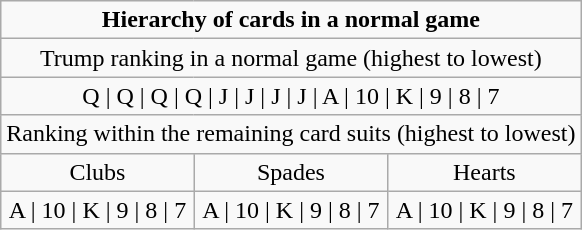<table class="wikitable zebra">
<tr align="center">
<td colspan="3"><strong>Hierarchy of cards in a normal game</strong></td>
</tr>
<tr align="center">
<td colspan="3">Trump ranking in a normal game (highest to lowest)</td>
</tr>
<tr align="center">
<td colspan="4">Q | Q | Q | Q | J | J | J | J | A | 10 | K | 9 | 8 | 7</td>
</tr>
<tr align="center">
<td colspan="3">Ranking within the remaining card suits (highest to lowest)</td>
</tr>
<tr align="center">
<td>Clubs</td>
<td>Spades</td>
<td>Hearts</td>
</tr>
<tr align="center">
<td>A | 10 | K | 9 | 8 | 7</td>
<td>A | 10 | K | 9 | 8 | 7</td>
<td>A | 10 | K | 9 | 8 | 7</td>
</tr>
</table>
